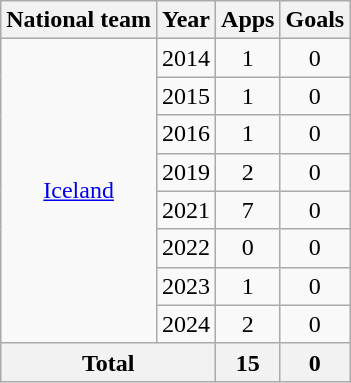<table class="wikitable" style="text-align:center">
<tr>
<th>National team</th>
<th>Year</th>
<th>Apps</th>
<th>Goals</th>
</tr>
<tr>
<td rowspan="8"><a href='#'>Iceland</a></td>
<td>2014</td>
<td>1</td>
<td>0</td>
</tr>
<tr>
<td>2015</td>
<td>1</td>
<td>0</td>
</tr>
<tr>
<td>2016</td>
<td>1</td>
<td>0</td>
</tr>
<tr>
<td>2019</td>
<td>2</td>
<td>0</td>
</tr>
<tr>
<td>2021</td>
<td>7</td>
<td>0</td>
</tr>
<tr>
<td>2022</td>
<td>0</td>
<td>0</td>
</tr>
<tr>
<td>2023</td>
<td>1</td>
<td>0</td>
</tr>
<tr>
<td>2024</td>
<td>2</td>
<td>0</td>
</tr>
<tr>
<th colspan="2">Total</th>
<th>15</th>
<th>0</th>
</tr>
</table>
